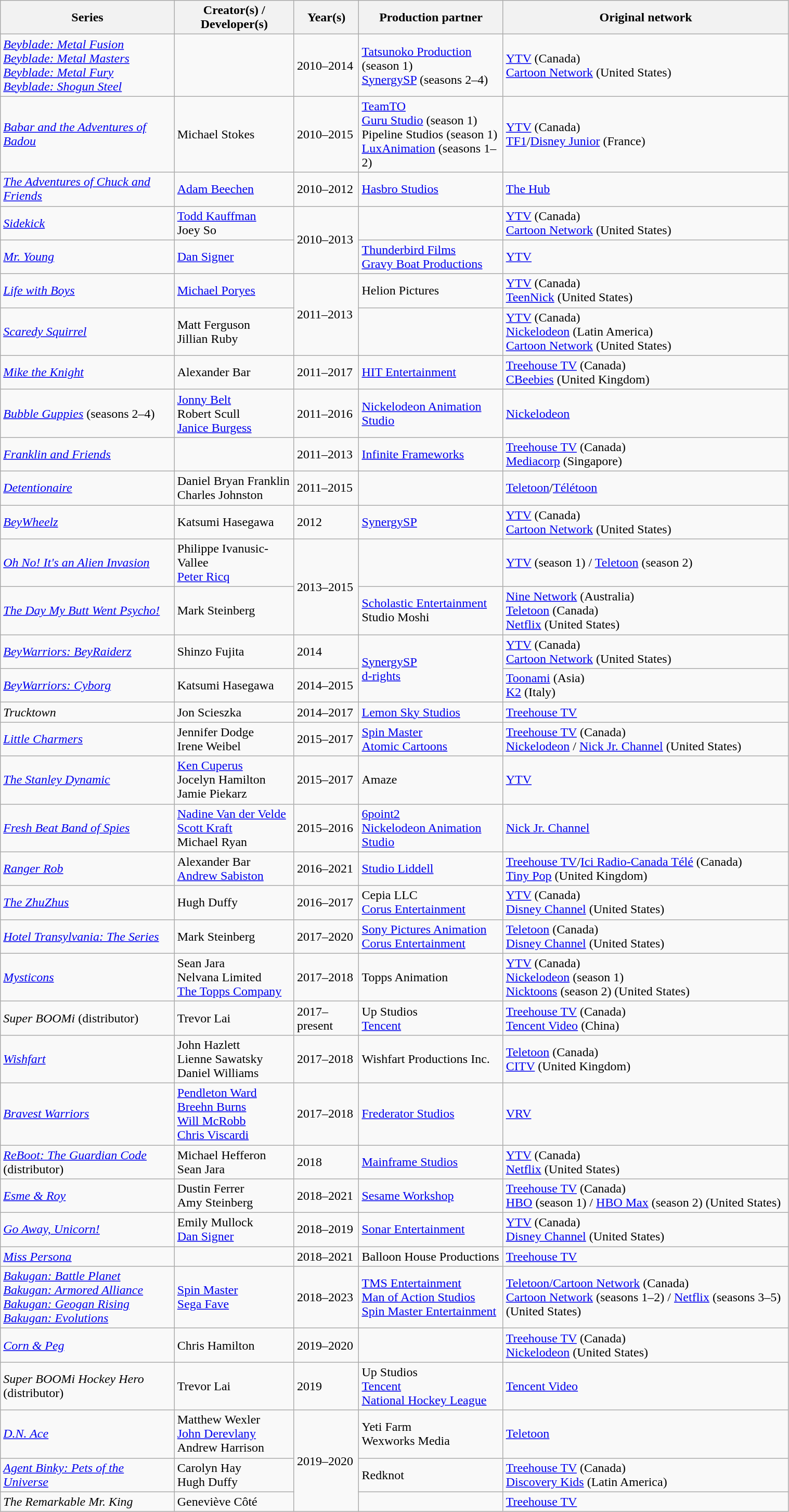<table class="wikitable sortable plainrowheaders" width="80%">
<tr>
<th>Series</th>
<th>Creator(s) / Developer(s)</th>
<th>Year(s)</th>
<th>Production partner</th>
<th>Original network</th>
</tr>
<tr>
<td><em><a href='#'>Beyblade: Metal Fusion</a></em><br><em><a href='#'>Beyblade: Metal Masters</a></em><br><em><a href='#'>Beyblade: Metal Fury</a></em><br><em><a href='#'>Beyblade: Shogun Steel</a></em></td>
<td></td>
<td>2010–2014</td>
<td><a href='#'>Tatsunoko Production</a> (season 1)<br><a href='#'>SynergySP</a> (seasons 2–4)</td>
<td><a href='#'>YTV</a> (Canada)<br><a href='#'>Cartoon Network</a> (United States)</td>
</tr>
<tr>
<td><em><a href='#'>Babar and the Adventures of Badou</a></em></td>
<td>Michael Stokes</td>
<td>2010–2015</td>
<td><a href='#'>TeamTO</a><br><a href='#'>Guru Studio</a> (season 1)<br>Pipeline Studios (season 1)<br><a href='#'>LuxAnimation</a> (seasons 1–2)</td>
<td><a href='#'>YTV</a> (Canada)<br><a href='#'>TF1</a>/<a href='#'>Disney Junior</a> (France)</td>
</tr>
<tr>
<td><em><a href='#'>The Adventures of Chuck and Friends</a></em></td>
<td><a href='#'>Adam Beechen</a></td>
<td>2010–2012</td>
<td><a href='#'>Hasbro Studios</a></td>
<td><a href='#'>The Hub</a></td>
</tr>
<tr>
<td><em><a href='#'>Sidekick</a></em></td>
<td><a href='#'>Todd Kauffman</a><br>Joey So</td>
<td rowspan="2">2010–2013</td>
<td></td>
<td><a href='#'>YTV</a> (Canada)<br><a href='#'>Cartoon Network</a> (United States)</td>
</tr>
<tr>
<td><em><a href='#'>Mr. Young</a></em></td>
<td><a href='#'>Dan Signer</a></td>
<td><a href='#'>Thunderbird Films</a><br><a href='#'>Gravy Boat Productions</a></td>
<td><a href='#'>YTV</a></td>
</tr>
<tr>
<td><em><a href='#'>Life with Boys</a></em></td>
<td><a href='#'>Michael Poryes</a></td>
<td rowspan="2">2011–2013</td>
<td>Helion Pictures</td>
<td><a href='#'>YTV</a> (Canada)<br><a href='#'>TeenNick</a> (United States)</td>
</tr>
<tr>
<td><em><a href='#'>Scaredy Squirrel</a></em></td>
<td>Matt Ferguson<br>Jillian Ruby</td>
<td></td>
<td><a href='#'>YTV</a> (Canada)<br><a href='#'>Nickelodeon</a> (Latin America)<br><a href='#'>Cartoon Network</a> (United States)</td>
</tr>
<tr>
<td><em><a href='#'>Mike the Knight</a></em></td>
<td>Alexander Bar</td>
<td>2011–2017</td>
<td><a href='#'>HIT Entertainment</a></td>
<td><a href='#'>Treehouse TV</a> (Canada)<br><a href='#'>CBeebies</a> (United Kingdom)</td>
</tr>
<tr>
<td><em><a href='#'>Bubble Guppies</a></em> (seasons 2–4)</td>
<td><a href='#'>Jonny Belt</a><br>Robert Scull<br><a href='#'>Janice Burgess</a></td>
<td>2011–2016</td>
<td><a href='#'>Nickelodeon Animation Studio</a></td>
<td><a href='#'>Nickelodeon</a></td>
</tr>
<tr>
<td><em><a href='#'>Franklin and Friends</a></em></td>
<td></td>
<td>2011–2013</td>
<td><a href='#'>Infinite Frameworks</a></td>
<td><a href='#'>Treehouse TV</a> (Canada)<br><a href='#'>Mediacorp</a> (Singapore)</td>
</tr>
<tr>
<td><em><a href='#'>Detentionaire</a></em></td>
<td>Daniel Bryan Franklin<br>Charles Johnston</td>
<td>2011–2015</td>
<td></td>
<td><a href='#'>Teletoon</a>/<a href='#'>Télétoon</a></td>
</tr>
<tr>
<td><em><a href='#'>BeyWheelz</a></em></td>
<td>Katsumi Hasegawa</td>
<td>2012</td>
<td><a href='#'>SynergySP</a></td>
<td><a href='#'>YTV</a> (Canada)<br><a href='#'>Cartoon Network</a> (United States)</td>
</tr>
<tr>
<td><em><a href='#'>Oh No! It's an Alien Invasion</a></em></td>
<td>Philippe Ivanusic-Vallee<br><a href='#'>Peter Ricq</a></td>
<td rowspan="2">2013–2015</td>
<td></td>
<td><a href='#'>YTV</a> (season 1) / <a href='#'>Teletoon</a> (season 2)</td>
</tr>
<tr>
<td><em><a href='#'>The Day My Butt Went Psycho!</a></em></td>
<td>Mark Steinberg</td>
<td><a href='#'>Scholastic Entertainment</a><br>Studio Moshi</td>
<td><a href='#'>Nine Network</a> (Australia)<br><a href='#'>Teletoon</a> (Canada)<br><a href='#'>Netflix</a> (United States)</td>
</tr>
<tr>
<td><em><a href='#'>BeyWarriors: BeyRaiderz</a></em></td>
<td>Shinzo Fujita</td>
<td>2014</td>
<td rowspan="2"><a href='#'>SynergySP</a><br><a href='#'>d-rights</a></td>
<td><a href='#'>YTV</a> (Canada)<br><a href='#'>Cartoon Network</a> (United States)</td>
</tr>
<tr>
<td><em><a href='#'>BeyWarriors: Cyborg</a></em></td>
<td>Katsumi Hasegawa</td>
<td>2014–2015</td>
<td><a href='#'>Toonami</a> (Asia)<br><a href='#'>K2</a> (Italy)</td>
</tr>
<tr>
<td><em>Trucktown</em></td>
<td>Jon Scieszka</td>
<td>2014–2017</td>
<td><a href='#'>Lemon Sky Studios</a></td>
<td><a href='#'>Treehouse TV</a></td>
</tr>
<tr>
<td><em><a href='#'>Little Charmers</a></em></td>
<td>Jennifer Dodge<br>Irene Weibel</td>
<td>2015–2017</td>
<td><a href='#'>Spin Master</a><br><a href='#'>Atomic Cartoons</a></td>
<td><a href='#'>Treehouse TV</a> (Canada)<br><a href='#'>Nickelodeon</a> / <a href='#'>Nick Jr. Channel</a> (United States)</td>
</tr>
<tr>
<td><em><a href='#'>The Stanley Dynamic</a></em></td>
<td><a href='#'>Ken Cuperus</a><br>Jocelyn Hamilton<br>Jamie Piekarz</td>
<td>2015–2017</td>
<td>Amaze</td>
<td><a href='#'>YTV</a></td>
</tr>
<tr>
<td><em><a href='#'>Fresh Beat Band of Spies</a></em></td>
<td><a href='#'>Nadine Van der Velde</a><br><a href='#'>Scott Kraft</a><br>Michael Ryan</td>
<td>2015–2016</td>
<td><a href='#'>6point2</a><br><a href='#'>Nickelodeon Animation Studio</a></td>
<td><a href='#'>Nick Jr. Channel</a></td>
</tr>
<tr>
<td><em><a href='#'>Ranger Rob</a></em></td>
<td>Alexander Bar<br><a href='#'>Andrew Sabiston</a></td>
<td>2016–2021</td>
<td><a href='#'>Studio Liddell</a></td>
<td><a href='#'>Treehouse TV</a>/<a href='#'>Ici Radio-Canada Télé</a> (Canada)<br><a href='#'>Tiny Pop</a> (United Kingdom)</td>
</tr>
<tr>
<td><em><a href='#'>The ZhuZhus</a></em></td>
<td>Hugh Duffy</td>
<td>2016–2017</td>
<td>Cepia LLC<br><a href='#'>Corus Entertainment</a></td>
<td><a href='#'>YTV</a> (Canada)<br><a href='#'>Disney Channel</a> (United States)</td>
</tr>
<tr>
<td><em><a href='#'>Hotel Transylvania: The Series</a></em></td>
<td>Mark Steinberg</td>
<td>2017–2020</td>
<td><a href='#'>Sony Pictures Animation</a><br><a href='#'>Corus Entertainment</a></td>
<td><a href='#'>Teletoon</a> (Canada)<br><a href='#'>Disney Channel</a> (United States)</td>
</tr>
<tr>
<td><em><a href='#'>Mysticons</a></em></td>
<td>Sean Jara<br>Nelvana Limited<br><a href='#'>The Topps Company</a></td>
<td>2017–2018</td>
<td>Topps Animation</td>
<td><a href='#'>YTV</a> (Canada)<br><a href='#'>Nickelodeon</a> (season 1)<br> <a href='#'>Nicktoons</a> (season 2) (United States)</td>
</tr>
<tr>
<td><em>Super BOOMi</em> (distributor)</td>
<td>Trevor Lai</td>
<td>2017–present</td>
<td>Up Studios<br><a href='#'>Tencent</a></td>
<td><a href='#'>Treehouse TV</a> (Canada)<br><a href='#'>Tencent Video</a> (China)</td>
</tr>
<tr>
<td><em><a href='#'>Wishfart</a></em></td>
<td>John Hazlett<br>Lienne Sawatsky<br>Daniel Williams</td>
<td>2017–2018</td>
<td>Wishfart Productions Inc.</td>
<td><a href='#'>Teletoon</a> (Canada)<br><a href='#'>CITV</a> (United Kingdom)</td>
</tr>
<tr>
<td><em><a href='#'>Bravest Warriors</a></em></td>
<td><a href='#'>Pendleton Ward</a><br><a href='#'>Breehn Burns</a><br><a href='#'>Will McRobb<br>Chris Viscardi</a></td>
<td>2017–2018</td>
<td><a href='#'>Frederator Studios</a></td>
<td><a href='#'>VRV</a></td>
</tr>
<tr>
<td><em><a href='#'>ReBoot: The Guardian Code</a></em> (distributor)</td>
<td>Michael Hefferon<br>Sean Jara</td>
<td>2018</td>
<td><a href='#'>Mainframe Studios</a></td>
<td><a href='#'>YTV</a> (Canada)<br><a href='#'>Netflix</a> (United States)</td>
</tr>
<tr>
<td><em><a href='#'>Esme & Roy</a></em></td>
<td>Dustin Ferrer<br>Amy Steinberg</td>
<td>2018–2021</td>
<td><a href='#'>Sesame Workshop</a></td>
<td><a href='#'>Treehouse TV</a> (Canada)<br><a href='#'>HBO</a> (season 1) / <a href='#'>HBO Max</a> (season 2) (United States)</td>
</tr>
<tr>
<td><em><a href='#'>Go Away, Unicorn!</a></em></td>
<td>Emily Mullock<br><a href='#'>Dan Signer</a></td>
<td>2018–2019</td>
<td><a href='#'>Sonar Entertainment</a></td>
<td><a href='#'>YTV</a> (Canada)<br><a href='#'>Disney Channel</a> (United States)</td>
</tr>
<tr>
<td><em><a href='#'>Miss Persona</a></em></td>
<td></td>
<td>2018–2021</td>
<td>Balloon House Productions</td>
<td><a href='#'>Treehouse TV</a></td>
</tr>
<tr>
<td><em><a href='#'>Bakugan: Battle Planet</a></em><br><em><a href='#'>Bakugan: Armored Alliance</a></em><br><em><a href='#'>Bakugan: Geogan Rising</a></em><br><em><a href='#'>Bakugan: Evolutions</a></em></td>
<td><a href='#'>Spin Master</a><br><a href='#'>Sega Fave</a></td>
<td>2018–2023</td>
<td><a href='#'>TMS Entertainment</a><br><a href='#'>Man of Action Studios</a><br><a href='#'>Spin Master Entertainment</a></td>
<td><a href='#'>Teletoon/Cartoon Network</a> (Canada)<br><a href='#'>Cartoon Network</a> (seasons 1–2) / <a href='#'>Netflix</a> (seasons 3–5) (United States)</td>
</tr>
<tr>
<td><em><a href='#'>Corn & Peg</a></em></td>
<td>Chris Hamilton</td>
<td>2019–2020</td>
<td></td>
<td><a href='#'>Treehouse TV</a> (Canada)<br><a href='#'>Nickelodeon</a> (United States)</td>
</tr>
<tr>
<td><em>Super BOOMi Hockey Hero</em> (distributor)</td>
<td>Trevor Lai</td>
<td>2019</td>
<td>Up Studios<br><a href='#'>Tencent</a><br><a href='#'>National Hockey League</a></td>
<td><a href='#'>Tencent Video</a></td>
</tr>
<tr>
<td><em><a href='#'>D.N. Ace</a></em></td>
<td>Matthew Wexler<br><a href='#'>John Derevlany</a><br>Andrew Harrison</td>
<td rowspan="3">2019–2020</td>
<td>Yeti Farm<br>Wexworks Media</td>
<td><a href='#'>Teletoon</a></td>
</tr>
<tr>
<td><em><a href='#'>Agent Binky: Pets of the Universe</a></em></td>
<td>Carolyn Hay<br>Hugh Duffy</td>
<td>Redknot</td>
<td><a href='#'>Treehouse TV</a> (Canada)<br><a href='#'>Discovery Kids</a> (Latin America)</td>
</tr>
<tr>
<td><em>The Remarkable Mr. King</em></td>
<td>Geneviève Côté</td>
<td></td>
<td><a href='#'>Treehouse TV</a></td>
</tr>
</table>
